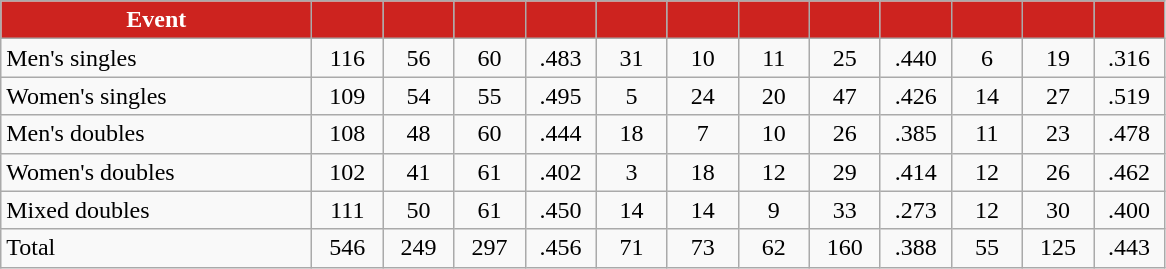<table class="wikitable" style="text-align:center">
<tr>
<th style="background:#CD231F; color:white" width="200px">Event</th>
<th style="background:#CD231F; color:white" width="40px"></th>
<th style="background:#CD231F; color:white" width="40px"></th>
<th style="background:#CD231F; color:white" width="40px"></th>
<th style="background:#CD231F; color:white" width="40px"></th>
<th style="background:#CD231F; color:white" width="40px"></th>
<th style="background:#CD231F; color:white" width="40px"></th>
<th style="background:#CD231F; color:white" width="40px"></th>
<th style="background:#CD231F; color:white" width="40px"></th>
<th style="background:#CD231F; color:white" width="40px"></th>
<th style="background:#CD231F; color:white" width="40px"></th>
<th style="background:#CD231F; color:white" width="40px"></th>
<th style="background:#CD231F; color:white" width="40px"></th>
</tr>
<tr>
<td style="text-align:left">Men's singles</td>
<td>116</td>
<td>56</td>
<td>60</td>
<td>.483</td>
<td>31</td>
<td>10</td>
<td>11</td>
<td>25</td>
<td>.440</td>
<td>6</td>
<td>19</td>
<td>.316</td>
</tr>
<tr>
<td style="text-align:left">Women's singles</td>
<td>109</td>
<td>54</td>
<td>55</td>
<td>.495</td>
<td>5</td>
<td>24</td>
<td>20</td>
<td>47</td>
<td>.426</td>
<td>14</td>
<td>27</td>
<td>.519</td>
</tr>
<tr>
<td style="text-align:left">Men's doubles</td>
<td>108</td>
<td>48</td>
<td>60</td>
<td>.444</td>
<td>18</td>
<td>7</td>
<td>10</td>
<td>26</td>
<td>.385</td>
<td>11</td>
<td>23</td>
<td>.478</td>
</tr>
<tr>
<td style="text-align:left">Women's doubles</td>
<td>102</td>
<td>41</td>
<td>61</td>
<td>.402</td>
<td>3</td>
<td>18</td>
<td>12</td>
<td>29</td>
<td>.414</td>
<td>12</td>
<td>26</td>
<td>.462</td>
</tr>
<tr>
<td style="text-align:left">Mixed doubles</td>
<td>111</td>
<td>50</td>
<td>61</td>
<td>.450</td>
<td>14</td>
<td>14</td>
<td>9</td>
<td>33</td>
<td>.273</td>
<td>12</td>
<td>30</td>
<td>.400</td>
</tr>
<tr>
<td style="text-align:left">Total</td>
<td>546</td>
<td>249</td>
<td>297</td>
<td>.456</td>
<td>71</td>
<td>73</td>
<td>62</td>
<td>160</td>
<td>.388</td>
<td>55</td>
<td>125</td>
<td>.443</td>
</tr>
</table>
